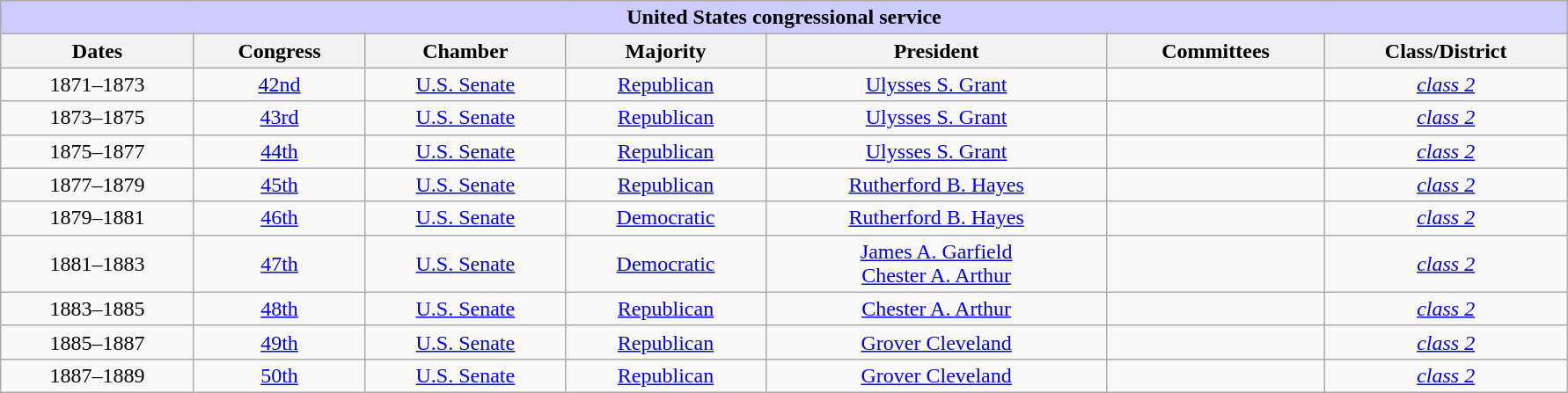<table class="wikitable" style="text-align:center; width:94%; margin:auto;">
<tr style="background:#ccc;">
<th colspan="7" style="background:#ccf;">United States congressional service</th>
</tr>
<tr>
<th><strong>Dates</strong></th>
<th><strong>Congress</strong></th>
<th><strong>Chamber</strong></th>
<th><strong>Majority</strong></th>
<th><strong>President</strong></th>
<th><strong>Committees</strong></th>
<th><strong>Class/District</strong></th>
</tr>
<tr>
<td>1871–1873</td>
<td><a href='#'>42nd</a></td>
<td><a href='#'>U.S. Senate</a></td>
<td><a href='#'>Republican</a></td>
<td><a href='#'>Ulysses S. Grant</a></td>
<td></td>
<td><a href='#'><em>class 2</em></a></td>
</tr>
<tr>
<td>1873–1875</td>
<td><a href='#'>43rd</a></td>
<td><a href='#'>U.S. Senate</a></td>
<td><a href='#'>Republican</a></td>
<td><a href='#'>Ulysses S. Grant</a></td>
<td></td>
<td><a href='#'><em>class 2</em></a></td>
</tr>
<tr>
<td>1875–1877</td>
<td><a href='#'>44th</a></td>
<td><a href='#'>U.S. Senate</a></td>
<td><a href='#'>Republican</a></td>
<td><a href='#'>Ulysses S. Grant</a></td>
<td></td>
<td><a href='#'><em>class 2</em></a></td>
</tr>
<tr>
<td>1877–1879</td>
<td><a href='#'>45th</a></td>
<td><a href='#'>U.S. Senate</a></td>
<td><a href='#'>Republican</a></td>
<td><a href='#'>Rutherford B. Hayes</a></td>
<td></td>
<td><a href='#'><em>class 2</em></a></td>
</tr>
<tr>
<td>1879–1881</td>
<td><a href='#'>46th</a></td>
<td><a href='#'>U.S. Senate</a></td>
<td><a href='#'>Democratic</a></td>
<td><a href='#'>Rutherford B. Hayes</a></td>
<td></td>
<td><a href='#'><em>class 2</em></a></td>
</tr>
<tr>
<td>1881–1883</td>
<td><a href='#'>47th</a></td>
<td><a href='#'>U.S. Senate</a></td>
<td><a href='#'>Democratic</a></td>
<td><a href='#'>James A. Garfield</a><br><a href='#'>Chester A. Arthur</a></td>
<td></td>
<td><a href='#'><em>class 2</em></a></td>
</tr>
<tr>
<td>1883–1885</td>
<td><a href='#'>48th</a></td>
<td><a href='#'>U.S. Senate</a></td>
<td><a href='#'>Republican</a></td>
<td><a href='#'>Chester A. Arthur</a></td>
<td></td>
<td><a href='#'><em>class 2</em></a></td>
</tr>
<tr>
<td>1885–1887</td>
<td><a href='#'>49th</a></td>
<td><a href='#'>U.S. Senate</a></td>
<td><a href='#'>Republican</a></td>
<td><a href='#'>Grover Cleveland</a></td>
<td></td>
<td><a href='#'><em>class 2</em></a></td>
</tr>
<tr>
<td>1887–1889</td>
<td><a href='#'>50th</a></td>
<td><a href='#'>U.S. Senate</a></td>
<td><a href='#'>Republican</a></td>
<td><a href='#'>Grover Cleveland</a></td>
<td></td>
<td><a href='#'><em>class 2</em></a></td>
</tr>
</table>
